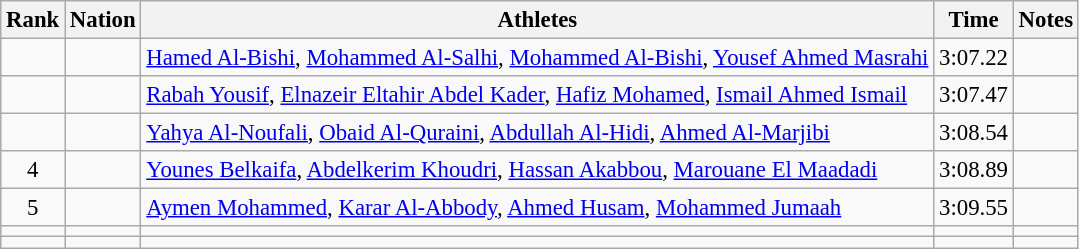<table class="wikitable sortable" style="text-align:center;font-size:95%">
<tr>
<th>Rank</th>
<th>Nation</th>
<th>Athletes</th>
<th>Time</th>
<th>Notes</th>
</tr>
<tr>
<td></td>
<td align=left></td>
<td align=left><a href='#'>Hamed Al-Bishi</a>, <a href='#'>Mohammed Al-Salhi</a>, <a href='#'>Mohammed Al-Bishi</a>, <a href='#'>Yousef Ahmed Masrahi</a></td>
<td>3:07.22</td>
<td></td>
</tr>
<tr>
<td></td>
<td align=left></td>
<td align=left><a href='#'>Rabah Yousif</a>, <a href='#'>Elnazeir Eltahir Abdel Kader</a>, <a href='#'>Hafiz Mohamed</a>, <a href='#'>Ismail Ahmed Ismail</a></td>
<td>3:07.47</td>
<td></td>
</tr>
<tr>
<td></td>
<td align=left></td>
<td align=left><a href='#'>Yahya Al-Noufali</a>, <a href='#'>Obaid Al-Quraini</a>, <a href='#'>Abdullah Al-Hidi</a>, <a href='#'>Ahmed Al-Marjibi</a></td>
<td>3:08.54</td>
<td></td>
</tr>
<tr>
<td>4</td>
<td align=left></td>
<td align=left><a href='#'>Younes Belkaifa</a>, <a href='#'>Abdelkerim Khoudri</a>, <a href='#'>Hassan Akabbou</a>, <a href='#'>Marouane El Maadadi</a></td>
<td>3:08.89</td>
<td></td>
</tr>
<tr>
<td>5</td>
<td align=left></td>
<td align=left><a href='#'>Aymen Mohammed</a>, <a href='#'>Karar Al-Abbody</a>, <a href='#'>Ahmed Husam</a>, <a href='#'>Mohammed Jumaah</a></td>
<td>3:09.55</td>
<td></td>
</tr>
<tr>
<td></td>
<td align=left></td>
<td align=left></td>
<td></td>
<td></td>
</tr>
<tr>
<td></td>
<td align=left></td>
<td align=left></td>
<td></td>
<td></td>
</tr>
</table>
